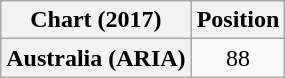<table class="wikitable plainrowheaders sortable" style="text-align:center">
<tr>
<th scope="col">Chart (2017)</th>
<th scope="col">Position</th>
</tr>
<tr>
<th scope="row">Australia (ARIA)</th>
<td>88</td>
</tr>
</table>
